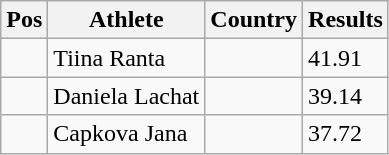<table class="wikitable">
<tr>
<th>Pos</th>
<th>Athlete</th>
<th>Country</th>
<th>Results</th>
</tr>
<tr>
<td align="center"></td>
<td>Tiina Ranta</td>
<td></td>
<td>41.91</td>
</tr>
<tr>
<td align="center"></td>
<td>Daniela Lachat</td>
<td></td>
<td>39.14</td>
</tr>
<tr>
<td align="center"></td>
<td>Capkova Jana</td>
<td></td>
<td>37.72</td>
</tr>
</table>
